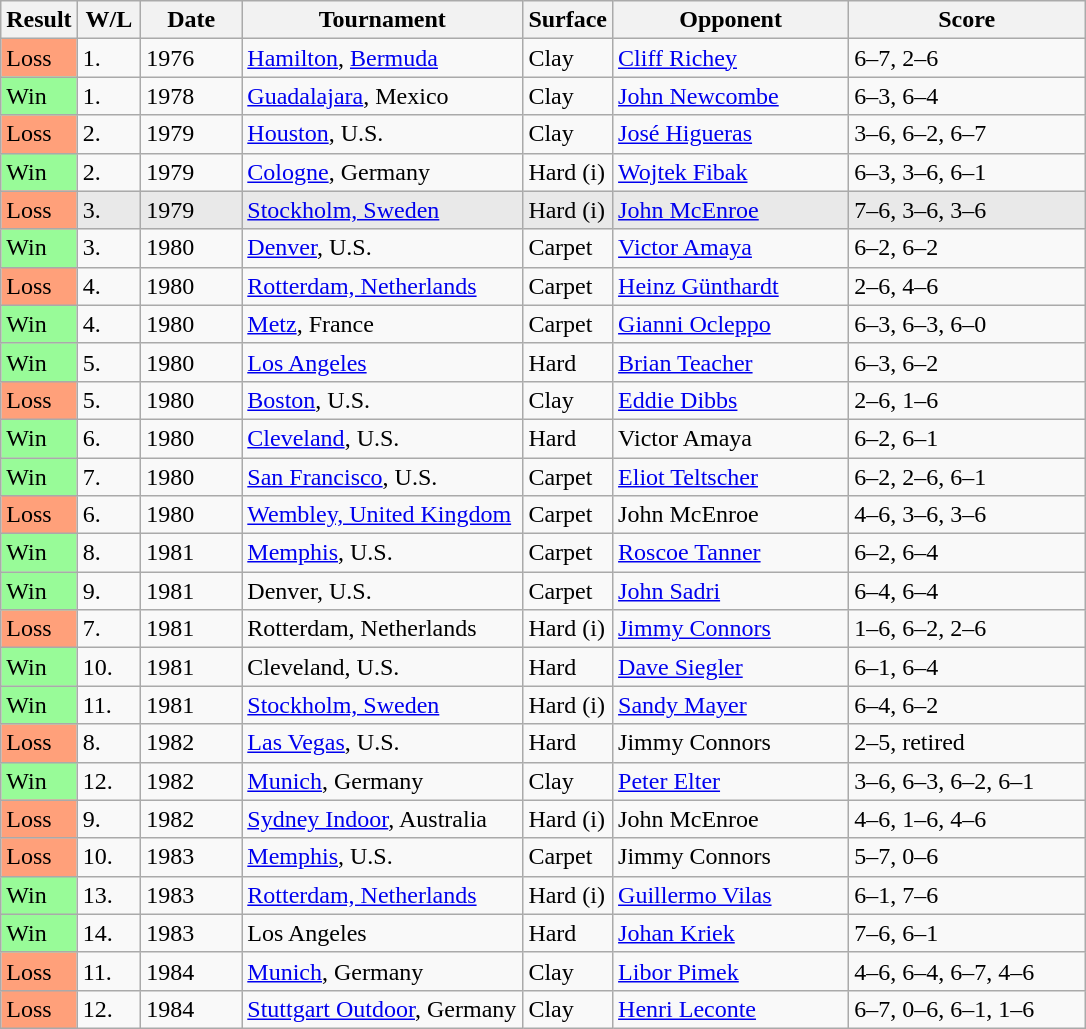<table class="sortable wikitable">
<tr>
<th style="width:40px">Result</th>
<th style="width:35px" class="unsortable">W/L</th>
<th style="width:60px">Date</th>
<th style="width:180px">Tournament</th>
<th style="width:50px">Surface</th>
<th style="width:150px">Opponent</th>
<th style="width:150px" class="unsortable">Score</th>
</tr>
<tr>
<td style="background:#ffa07a;">Loss</td>
<td>1.</td>
<td>1976</td>
<td><a href='#'>Hamilton</a>, <a href='#'>Bermuda</a></td>
<td>Clay</td>
<td> <a href='#'>Cliff Richey</a></td>
<td>6–7, 2–6</td>
</tr>
<tr>
<td style="background:#98fb98;">Win</td>
<td>1.</td>
<td>1978</td>
<td><a href='#'>Guadalajara</a>, Mexico</td>
<td>Clay</td>
<td> <a href='#'>John Newcombe</a></td>
<td>6–3, 6–4</td>
</tr>
<tr>
<td style="background:#ffa07a;">Loss</td>
<td>2.</td>
<td>1979</td>
<td><a href='#'>Houston</a>, U.S.</td>
<td>Clay</td>
<td> <a href='#'>José Higueras</a></td>
<td>3–6, 6–2, 6–7</td>
</tr>
<tr>
<td style="background:#98fb98;">Win</td>
<td>2.</td>
<td>1979</td>
<td><a href='#'>Cologne</a>, Germany</td>
<td>Hard (i)</td>
<td> <a href='#'>Wojtek Fibak</a></td>
<td>6–3, 3–6, 6–1</td>
</tr>
<tr style="background:#e9e9e9;">
<td style="background:#ffa07a;">Loss</td>
<td>3.</td>
<td>1979</td>
<td><a href='#'>Stockholm, Sweden</a></td>
<td>Hard (i)</td>
<td> <a href='#'>John McEnroe</a></td>
<td>7–6, 3–6, 3–6</td>
</tr>
<tr>
<td style="background:#98fb98;">Win</td>
<td>3.</td>
<td>1980</td>
<td><a href='#'>Denver</a>, U.S.</td>
<td>Carpet</td>
<td> <a href='#'>Victor Amaya</a></td>
<td>6–2, 6–2</td>
</tr>
<tr>
<td style="background:#ffa07a;">Loss</td>
<td>4.</td>
<td>1980</td>
<td><a href='#'>Rotterdam, Netherlands</a></td>
<td>Carpet</td>
<td> <a href='#'>Heinz Günthardt</a></td>
<td>2–6, 4–6</td>
</tr>
<tr>
<td style="background:#98fb98;">Win</td>
<td>4.</td>
<td>1980</td>
<td><a href='#'>Metz</a>, France</td>
<td>Carpet</td>
<td> <a href='#'>Gianni Ocleppo</a></td>
<td>6–3, 6–3, 6–0</td>
</tr>
<tr>
<td style="background:#98fb98;">Win</td>
<td>5.</td>
<td>1980</td>
<td><a href='#'>Los Angeles</a></td>
<td>Hard</td>
<td> <a href='#'>Brian Teacher</a></td>
<td>6–3, 6–2</td>
</tr>
<tr>
<td style="background:#ffa07a;">Loss</td>
<td>5.</td>
<td>1980</td>
<td><a href='#'>Boston</a>, U.S.</td>
<td>Clay</td>
<td> <a href='#'>Eddie Dibbs</a></td>
<td>2–6, 1–6</td>
</tr>
<tr>
<td style="background:#98fb98;">Win</td>
<td>6.</td>
<td>1980</td>
<td><a href='#'>Cleveland</a>, U.S.</td>
<td>Hard</td>
<td> Victor Amaya</td>
<td>6–2, 6–1</td>
</tr>
<tr>
<td style="background:#98fb98;">Win</td>
<td>7.</td>
<td>1980</td>
<td><a href='#'>San Francisco</a>, U.S.</td>
<td>Carpet</td>
<td> <a href='#'>Eliot Teltscher</a></td>
<td>6–2, 2–6, 6–1</td>
</tr>
<tr>
<td style="background:#ffa07a;">Loss</td>
<td>6.</td>
<td>1980</td>
<td><a href='#'>Wembley, United Kingdom</a></td>
<td>Carpet</td>
<td> John McEnroe</td>
<td>4–6, 3–6, 3–6</td>
</tr>
<tr>
<td style="background:#98fb98;">Win</td>
<td>8.</td>
<td>1981</td>
<td><a href='#'>Memphis</a>, U.S.</td>
<td>Carpet</td>
<td> <a href='#'>Roscoe Tanner</a></td>
<td>6–2, 6–4</td>
</tr>
<tr>
<td style="background:#98fb98;">Win</td>
<td>9.</td>
<td>1981</td>
<td>Denver, U.S.</td>
<td>Carpet</td>
<td> <a href='#'>John Sadri</a></td>
<td>6–4, 6–4</td>
</tr>
<tr>
<td style="background:#ffa07a;">Loss</td>
<td>7.</td>
<td>1981</td>
<td>Rotterdam, Netherlands</td>
<td>Hard (i)</td>
<td> <a href='#'>Jimmy Connors</a></td>
<td>1–6, 6–2, 2–6</td>
</tr>
<tr>
<td style="background:#98fb98;">Win</td>
<td>10.</td>
<td>1981</td>
<td>Cleveland, U.S.</td>
<td>Hard</td>
<td> <a href='#'>Dave Siegler</a></td>
<td>6–1, 6–4</td>
</tr>
<tr>
<td style="background:#98fb98;">Win</td>
<td>11.</td>
<td>1981</td>
<td><a href='#'>Stockholm, Sweden</a></td>
<td>Hard (i)</td>
<td> <a href='#'>Sandy Mayer</a></td>
<td>6–4, 6–2</td>
</tr>
<tr>
<td style="background:#ffa07a;">Loss</td>
<td>8.</td>
<td>1982</td>
<td><a href='#'>Las Vegas</a>, U.S.</td>
<td>Hard</td>
<td> Jimmy Connors</td>
<td>2–5, retired</td>
</tr>
<tr>
<td style="background:#98fb98;">Win</td>
<td>12.</td>
<td>1982</td>
<td><a href='#'>Munich</a>, Germany</td>
<td>Clay</td>
<td> <a href='#'>Peter Elter</a></td>
<td>3–6, 6–3, 6–2, 6–1</td>
</tr>
<tr>
<td style="background:#ffa07a;">Loss</td>
<td>9.</td>
<td>1982</td>
<td><a href='#'>Sydney Indoor</a>, Australia</td>
<td>Hard (i)</td>
<td> John McEnroe</td>
<td>4–6, 1–6, 4–6</td>
</tr>
<tr>
<td style="background:#ffa07a;">Loss</td>
<td>10.</td>
<td>1983</td>
<td><a href='#'>Memphis</a>, U.S.</td>
<td>Carpet</td>
<td> Jimmy Connors</td>
<td>5–7, 0–6</td>
</tr>
<tr>
<td style="background:#98fb98;">Win</td>
<td>13.</td>
<td>1983</td>
<td><a href='#'>Rotterdam, Netherlands</a></td>
<td>Hard (i)</td>
<td> <a href='#'>Guillermo Vilas</a></td>
<td>6–1, 7–6</td>
</tr>
<tr>
<td style="background:#98fb98;">Win</td>
<td>14.</td>
<td>1983</td>
<td>Los Angeles</td>
<td>Hard</td>
<td> <a href='#'>Johan Kriek</a></td>
<td>7–6, 6–1</td>
</tr>
<tr>
<td style="background:#ffa07a;">Loss</td>
<td>11.</td>
<td>1984</td>
<td><a href='#'>Munich</a>, Germany</td>
<td>Clay</td>
<td> <a href='#'>Libor Pimek</a></td>
<td>4–6, 6–4, 6–7, 4–6</td>
</tr>
<tr>
<td style="background:#ffa07a;">Loss</td>
<td>12.</td>
<td>1984</td>
<td><a href='#'>Stuttgart Outdoor</a>, Germany</td>
<td>Clay</td>
<td> <a href='#'>Henri Leconte</a></td>
<td>6–7, 0–6, 6–1, 1–6</td>
</tr>
</table>
